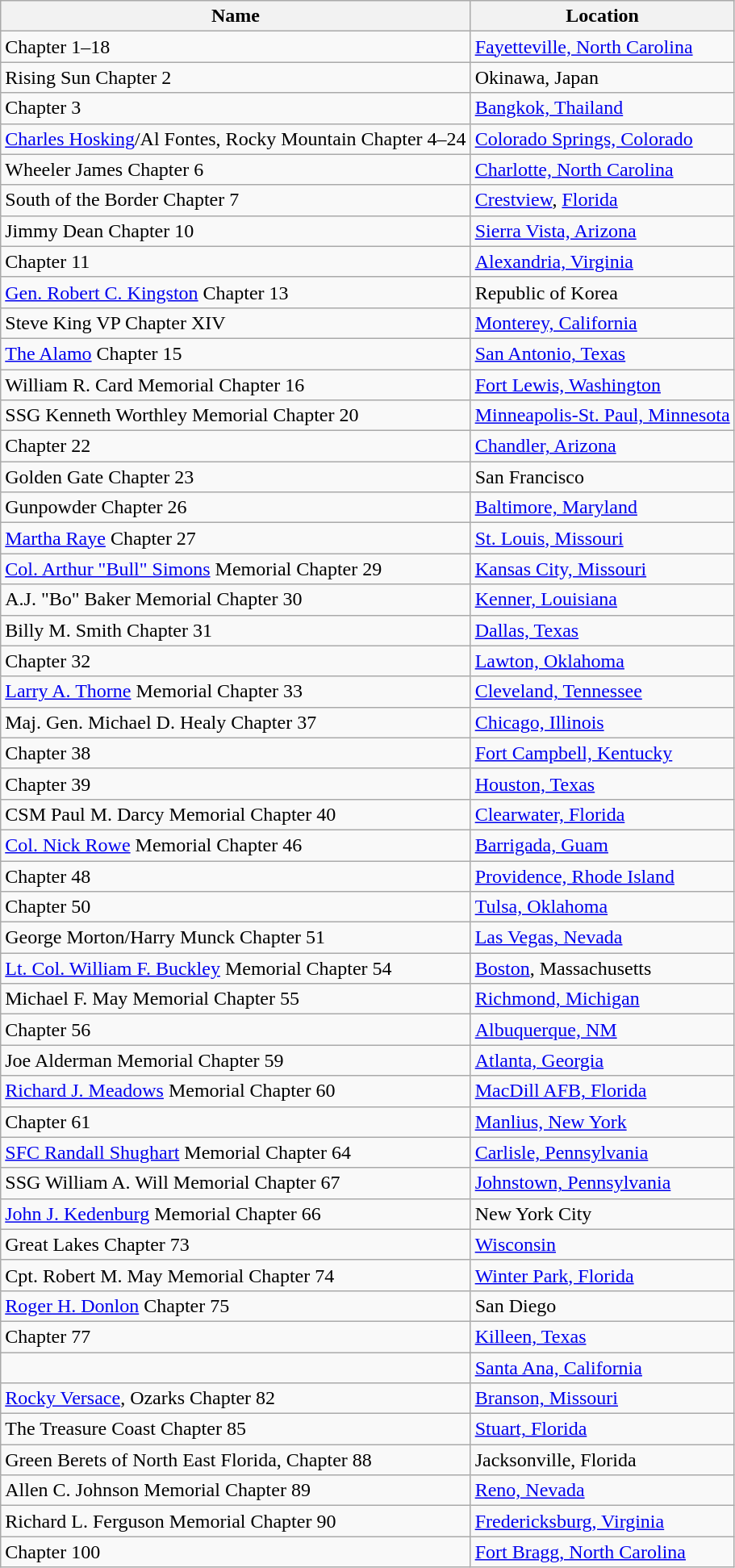<table class="wikitable">
<tr>
<th>Name</th>
<th>Location</th>
</tr>
<tr>
<td>Chapter 1–18</td>
<td><a href='#'>Fayetteville, North Carolina</a></td>
</tr>
<tr>
<td>Rising Sun Chapter 2</td>
<td>Okinawa, Japan</td>
</tr>
<tr>
<td>Chapter 3</td>
<td><a href='#'>Bangkok, Thailand</a></td>
</tr>
<tr>
<td><a href='#'>Charles Hosking</a>/Al Fontes, Rocky Mountain Chapter 4–24</td>
<td><a href='#'>Colorado Springs, Colorado</a></td>
</tr>
<tr>
<td>Wheeler James Chapter 6</td>
<td><a href='#'>Charlotte, North Carolina</a></td>
</tr>
<tr>
<td>South of the Border Chapter 7</td>
<td><a href='#'>Crestview</a>, <a href='#'>Florida</a></td>
</tr>
<tr>
<td>Jimmy Dean Chapter 10</td>
<td><a href='#'>Sierra Vista, Arizona</a></td>
</tr>
<tr>
<td>Chapter 11</td>
<td><a href='#'>Alexandria, Virginia</a></td>
</tr>
<tr>
<td><a href='#'>Gen. Robert C. Kingston</a> Chapter 13</td>
<td>Republic of Korea</td>
</tr>
<tr>
<td>Steve King VP Chapter XIV</td>
<td><a href='#'>Monterey, California</a></td>
</tr>
<tr>
<td><a href='#'>The Alamo</a> Chapter 15</td>
<td><a href='#'>San Antonio, Texas</a></td>
</tr>
<tr>
<td>William R. Card Memorial Chapter 16</td>
<td><a href='#'>Fort Lewis, Washington</a></td>
</tr>
<tr>
<td>SSG Kenneth Worthley Memorial Chapter 20</td>
<td><a href='#'>Minneapolis-St. Paul, Minnesota</a></td>
</tr>
<tr>
<td>Chapter 22</td>
<td><a href='#'>Chandler, Arizona</a></td>
</tr>
<tr>
<td>Golden Gate Chapter 23</td>
<td>San Francisco</td>
</tr>
<tr>
<td>Gunpowder Chapter 26</td>
<td><a href='#'>Baltimore, Maryland</a></td>
</tr>
<tr>
<td><a href='#'>Martha Raye</a> Chapter 27</td>
<td><a href='#'>St. Louis, Missouri</a></td>
</tr>
<tr>
<td><a href='#'>Col. Arthur "Bull" Simons</a> Memorial Chapter 29</td>
<td><a href='#'>Kansas City, Missouri</a></td>
</tr>
<tr>
<td>A.J. "Bo" Baker Memorial Chapter 30</td>
<td><a href='#'>Kenner, Louisiana</a></td>
</tr>
<tr>
<td>Billy M. Smith Chapter 31</td>
<td><a href='#'>Dallas, Texas</a></td>
</tr>
<tr>
<td>Chapter 32</td>
<td><a href='#'>Lawton, Oklahoma</a></td>
</tr>
<tr>
<td><a href='#'>Larry A. Thorne</a> Memorial Chapter 33</td>
<td><a href='#'>Cleveland, Tennessee</a></td>
</tr>
<tr>
<td>Maj. Gen. Michael D. Healy Chapter 37</td>
<td><a href='#'>Chicago, Illinois</a></td>
</tr>
<tr>
<td>Chapter 38</td>
<td><a href='#'>Fort Campbell, Kentucky</a></td>
</tr>
<tr>
<td>Chapter 39</td>
<td><a href='#'>Houston, Texas</a></td>
</tr>
<tr>
<td>CSM Paul M. Darcy Memorial Chapter 40</td>
<td><a href='#'>Clearwater, Florida</a></td>
</tr>
<tr>
<td><a href='#'>Col. Nick Rowe</a> Memorial Chapter 46</td>
<td><a href='#'>Barrigada, Guam</a></td>
</tr>
<tr>
<td>Chapter 48</td>
<td><a href='#'>Providence, Rhode Island</a></td>
</tr>
<tr>
<td>Chapter 50</td>
<td><a href='#'>Tulsa, Oklahoma</a></td>
</tr>
<tr>
<td>George Morton/Harry Munck Chapter 51</td>
<td><a href='#'>Las Vegas, Nevada</a></td>
</tr>
<tr>
<td><a href='#'>Lt. Col. William F. Buckley</a> Memorial Chapter 54</td>
<td><a href='#'>Boston</a>, Massachusetts</td>
</tr>
<tr>
<td>Michael F. May Memorial Chapter 55</td>
<td><a href='#'>Richmond, Michigan</a></td>
</tr>
<tr>
<td>Chapter 56</td>
<td><a href='#'>Albuquerque, NM</a></td>
</tr>
<tr>
<td>Joe Alderman Memorial Chapter 59</td>
<td><a href='#'>Atlanta, Georgia</a></td>
</tr>
<tr>
<td><a href='#'>Richard J. Meadows</a> Memorial Chapter 60</td>
<td><a href='#'>MacDill AFB, Florida</a></td>
</tr>
<tr>
<td>Chapter 61</td>
<td><a href='#'>Manlius, New York</a></td>
</tr>
<tr>
<td><a href='#'>SFC Randall Shughart</a> Memorial Chapter 64</td>
<td><a href='#'>Carlisle, Pennsylvania</a></td>
</tr>
<tr>
<td>SSG William A. Will Memorial Chapter 67</td>
<td><a href='#'>Johnstown, Pennsylvania</a></td>
</tr>
<tr>
<td><a href='#'>John J. Kedenburg</a> Memorial Chapter 66</td>
<td>New York City</td>
</tr>
<tr>
<td>Great Lakes Chapter 73</td>
<td><a href='#'>Wisconsin</a></td>
</tr>
<tr>
<td>Cpt. Robert M. May Memorial Chapter 74</td>
<td><a href='#'>Winter Park, Florida</a></td>
</tr>
<tr>
<td><a href='#'>Roger H. Donlon</a> Chapter 75</td>
<td>San Diego</td>
</tr>
<tr>
<td>Chapter 77</td>
<td><a href='#'>Killeen, Texas</a></td>
</tr>
<tr>
<td></td>
<td><a href='#'>Santa Ana, California</a></td>
</tr>
<tr>
<td><a href='#'>Rocky Versace</a>, Ozarks Chapter 82</td>
<td><a href='#'>Branson, Missouri</a></td>
</tr>
<tr>
<td>The Treasure Coast Chapter 85</td>
<td><a href='#'>Stuart, Florida</a></td>
</tr>
<tr>
<td>Green Berets of North East Florida, Chapter 88</td>
<td>Jacksonville, Florida</td>
</tr>
<tr>
<td>Allen C. Johnson Memorial Chapter 89</td>
<td><a href='#'>Reno, Nevada</a></td>
</tr>
<tr>
<td>Richard L. Ferguson Memorial Chapter 90</td>
<td><a href='#'>Fredericksburg, Virginia</a></td>
</tr>
<tr>
<td>Chapter 100</td>
<td><a href='#'>Fort Bragg, North Carolina</a></td>
</tr>
</table>
